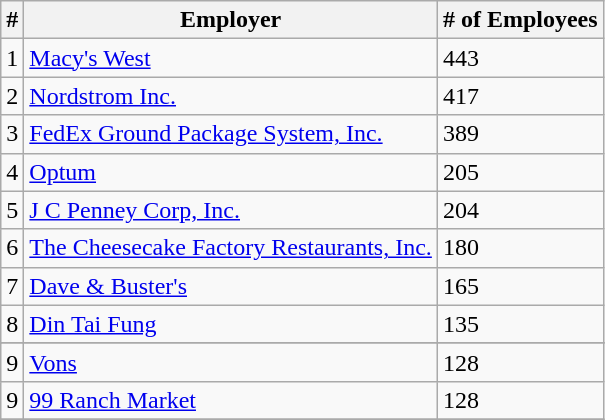<table class="wikitable">
<tr>
<th>#</th>
<th>Employer</th>
<th># of Employees</th>
</tr>
<tr>
<td>1</td>
<td><a href='#'>Macy's West</a></td>
<td>443</td>
</tr>
<tr>
<td>2</td>
<td><a href='#'>Nordstrom Inc.</a></td>
<td>417</td>
</tr>
<tr>
<td>3</td>
<td><a href='#'>FedEx Ground Package System, Inc.</a></td>
<td>389</td>
</tr>
<tr>
<td>4</td>
<td><a href='#'>Optum</a></td>
<td>205</td>
</tr>
<tr>
<td>5</td>
<td><a href='#'>J C Penney Corp, Inc.</a></td>
<td>204</td>
</tr>
<tr>
<td>6</td>
<td><a href='#'>The Cheesecake Factory Restaurants, Inc.</a></td>
<td>180</td>
</tr>
<tr>
<td>7</td>
<td><a href='#'>Dave & Buster's</a></td>
<td>165</td>
</tr>
<tr>
<td>8</td>
<td><a href='#'>Din Tai Fung</a></td>
<td>135</td>
</tr>
<tr>
</tr>
<tr>
<td>9</td>
<td><a href='#'>Vons</a></td>
<td>128</td>
</tr>
<tr>
<td>9</td>
<td><a href='#'>99 Ranch Market</a></td>
<td>128</td>
</tr>
<tr>
</tr>
</table>
